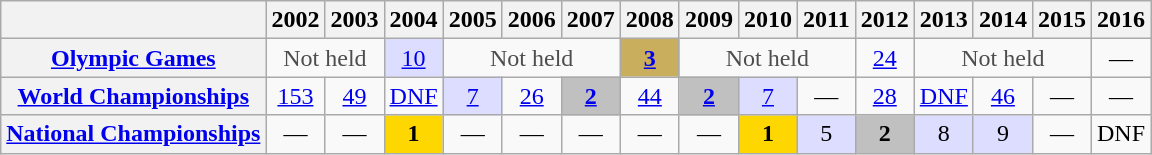<table class="wikitable plainrowheaders">
<tr>
<th></th>
<th scope="col">2002</th>
<th scope="col">2003</th>
<th scope="col">2004</th>
<th scope="col">2005</th>
<th scope="col">2006</th>
<th scope="col">2007</th>
<th scope="col">2008</th>
<th scope="col">2009</th>
<th scope="col">2010</th>
<th scope="col">2011</th>
<th scope="col">2012</th>
<th scope="col">2013</th>
<th scope="col">2014</th>
<th scope="col">2015</th>
<th scope="col">2016</th>
</tr>
<tr style="text-align:center;">
<th scope="row"> <a href='#'>Olympic Games</a></th>
<td style="color:#4d4d4d;" colspan=2>Not held</td>
<td style="background:#ddf;"><a href='#'>10</a></td>
<td style="color:#4d4d4d;" colspan=3>Not held</td>
<td style="background:#C9AE5D;"><a href='#'><strong>3</strong></a></td>
<td style="color:#4d4d4d;" colspan=3>Not held</td>
<td><a href='#'>24</a></td>
<td style="color:#4d4d4d;" colspan=3>Not held</td>
<td>—</td>
</tr>
<tr style="text-align:center;">
<th scope="row"> <a href='#'>World Championships</a></th>
<td><a href='#'>153</a></td>
<td><a href='#'>49</a></td>
<td><a href='#'>DNF</a></td>
<td style="background:#ddf;"><a href='#'>7</a></td>
<td><a href='#'>26</a></td>
<td style="background:silver;"><a href='#'><strong>2</strong></a></td>
<td><a href='#'>44</a></td>
<td style="background:silver;"><a href='#'><strong>2</strong></a></td>
<td style="background:#ddf;"><a href='#'>7</a></td>
<td>—</td>
<td><a href='#'>28</a></td>
<td><a href='#'>DNF</a></td>
<td><a href='#'>46</a></td>
<td>—</td>
<td>—</td>
</tr>
<tr style="text-align:center;">
<th scope="row"> <a href='#'>National Championships</a></th>
<td>—</td>
<td>—</td>
<td style="background:gold;"><strong>1</strong></td>
<td>—</td>
<td>—</td>
<td>—</td>
<td>—</td>
<td>—</td>
<td style="background:gold;"><strong>1</strong></td>
<td style="background:#ddf;">5</td>
<td style="background:silver;"><strong>2</strong></td>
<td style="background:#ddf;">8</td>
<td style="background:#ddf;">9</td>
<td>—</td>
<td>DNF</td>
</tr>
</table>
